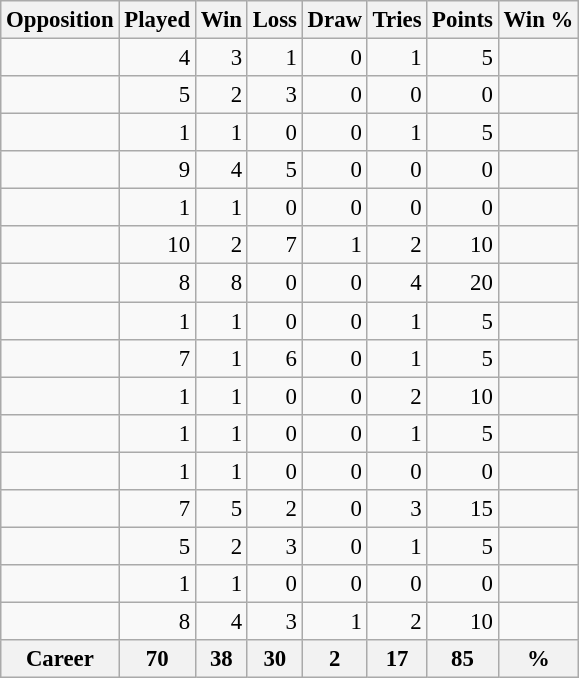<table class="wikitable sortable" style="font-size: 95%; text-align: right;">
<tr>
<th>Opposition</th>
<th>Played</th>
<th>Win</th>
<th>Loss</th>
<th>Draw</th>
<th>Tries</th>
<th>Points</th>
<th>Win %</th>
</tr>
<tr>
<td align="left"></td>
<td>4</td>
<td>3</td>
<td>1</td>
<td>0</td>
<td>1</td>
<td>5</td>
<td></td>
</tr>
<tr>
<td align="left"></td>
<td>5</td>
<td>2</td>
<td>3</td>
<td>0</td>
<td>0</td>
<td>0</td>
<td></td>
</tr>
<tr>
<td align="left"></td>
<td>1</td>
<td>1</td>
<td>0</td>
<td>0</td>
<td>1</td>
<td>5</td>
<td></td>
</tr>
<tr>
<td align="left"></td>
<td>9</td>
<td>4</td>
<td>5</td>
<td>0</td>
<td>0</td>
<td>0</td>
<td></td>
</tr>
<tr>
<td align="left"></td>
<td>1</td>
<td>1</td>
<td>0</td>
<td>0</td>
<td>0</td>
<td>0</td>
<td></td>
</tr>
<tr>
<td align="left"></td>
<td>10</td>
<td>2</td>
<td>7</td>
<td>1</td>
<td>2</td>
<td>10</td>
<td></td>
</tr>
<tr>
<td align="left"></td>
<td>8</td>
<td>8</td>
<td>0</td>
<td>0</td>
<td>4</td>
<td>20</td>
<td></td>
</tr>
<tr>
<td align="left"></td>
<td>1</td>
<td>1</td>
<td>0</td>
<td>0</td>
<td>1</td>
<td>5</td>
<td></td>
</tr>
<tr>
<td align="left"></td>
<td>7</td>
<td>1</td>
<td>6</td>
<td>0</td>
<td>1</td>
<td>5</td>
<td></td>
</tr>
<tr>
<td align="left"></td>
<td>1</td>
<td>1</td>
<td>0</td>
<td>0</td>
<td>2</td>
<td>10</td>
<td></td>
</tr>
<tr>
<td align="left"></td>
<td>1</td>
<td>1</td>
<td>0</td>
<td>0</td>
<td>1</td>
<td>5</td>
<td></td>
</tr>
<tr>
<td align="left"></td>
<td>1</td>
<td>1</td>
<td>0</td>
<td>0</td>
<td>0</td>
<td>0</td>
<td></td>
</tr>
<tr>
<td align="left"></td>
<td>7</td>
<td>5</td>
<td>2</td>
<td>0</td>
<td>3</td>
<td>15</td>
<td></td>
</tr>
<tr>
<td align="left"></td>
<td>5</td>
<td>2</td>
<td>3</td>
<td>0</td>
<td>1</td>
<td>5</td>
<td></td>
</tr>
<tr>
<td align="left"></td>
<td>1</td>
<td>1</td>
<td>0</td>
<td>0</td>
<td>0</td>
<td>0</td>
<td></td>
</tr>
<tr>
<td align="left"></td>
<td>8</td>
<td>4</td>
<td>3</td>
<td>1</td>
<td>2</td>
<td>10</td>
<td></td>
</tr>
<tr class="sortbottom">
<th style="text-align:center;">Career</th>
<th>70</th>
<th>38</th>
<th>30</th>
<th>2</th>
<th>17</th>
<th>85</th>
<th>%</th>
</tr>
</table>
